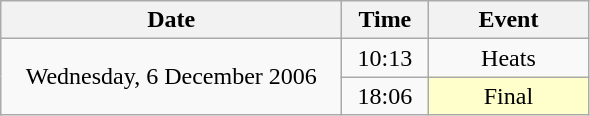<table class = "wikitable" style="text-align:center;">
<tr>
<th width=220>Date</th>
<th width=50>Time</th>
<th width=100>Event</th>
</tr>
<tr>
<td rowspan=2>Wednesday, 6 December 2006</td>
<td>10:13</td>
<td>Heats</td>
</tr>
<tr>
<td>18:06</td>
<td bgcolor=ffffcc>Final</td>
</tr>
</table>
